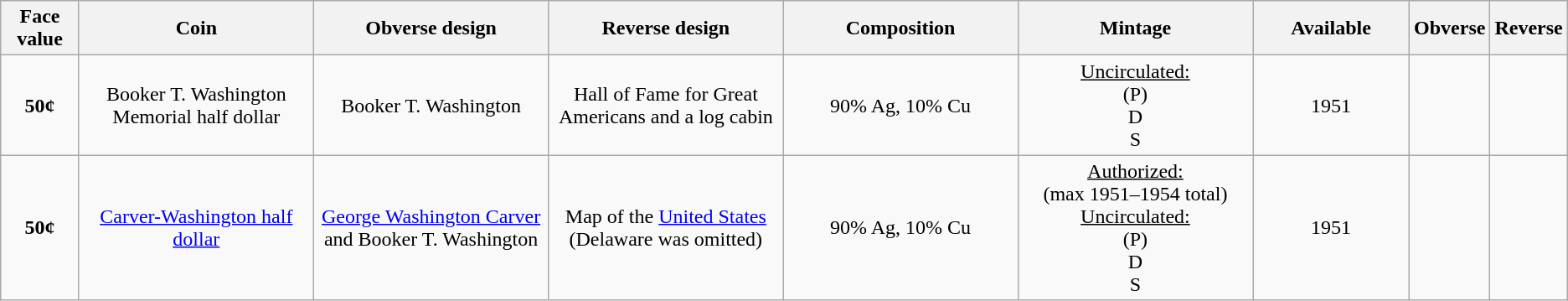<table class="wikitable">
<tr>
<th width="5%">Face value</th>
<th width="15%">Coin</th>
<th width="15%">Obverse design</th>
<th width="15%">Reverse design</th>
<th width="15%">Composition</th>
<th width="15%">Mintage</th>
<th width="10%">Available</th>
<th>Obverse</th>
<th>Reverse</th>
</tr>
<tr>
<td align="center"><strong>50¢</strong></td>
<td align="center">Booker T. Washington Memorial half dollar</td>
<td align="center">Booker T. Washington</td>
<td align="center">Hall of Fame for Great Americans and a log cabin</td>
<td align="center">90% Ag, 10% Cu</td>
<td align="center"><u>Uncirculated:</u><br> (P) <br>  D <br>  S</td>
<td align="center">1951</td>
<td></td>
<td></td>
</tr>
<tr>
<td align="center"><strong>50¢</strong></td>
<td align="center"><a href='#'>Carver-Washington half dollar</a></td>
<td align="center"><a href='#'>George Washington Carver</a> and Booker T. Washington</td>
<td align="center">Map of the <a href='#'>United States</a> (Delaware was omitted)</td>
<td align="center">90% Ag, 10% Cu</td>
<td align="center"><u>Authorized:</u><br> (max 1951–1954 total)<br><u>Uncirculated:</u><br> (P) <br>  D <br>  S</td>
<td align="center">1951</td>
<td></td>
<td></td>
</tr>
</table>
